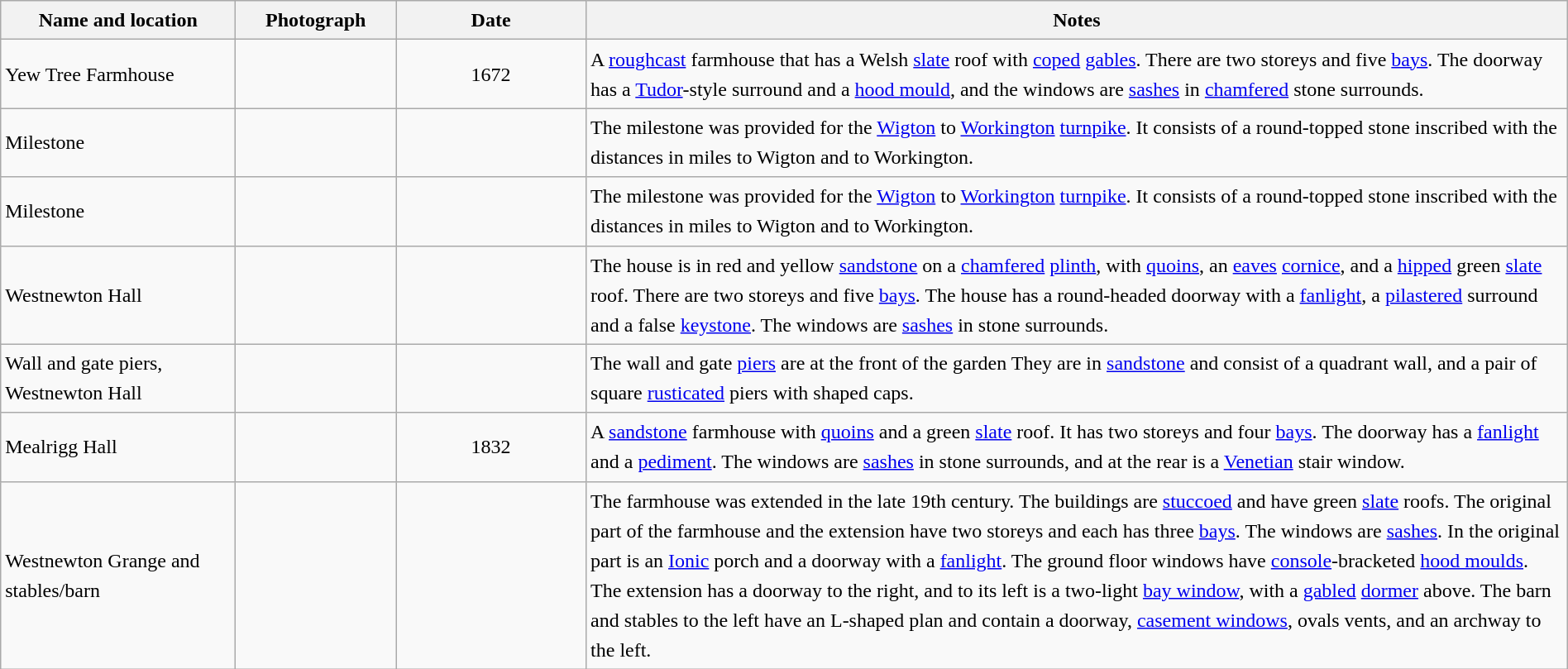<table class="wikitable sortable plainrowheaders" style="width:100%;border:0px;text-align:left;line-height:150%;">
<tr>
<th scope="col"  style="width:150px">Name and location</th>
<th scope="col"  style="width:100px" class="unsortable">Photograph</th>
<th scope="col"  style="width:120px">Date</th>
<th scope="col"  style="width:650px" class="unsortable">Notes</th>
</tr>
<tr>
<td>Yew Tree Farmhouse<br><small></small></td>
<td></td>
<td align="center">1672</td>
<td>A <a href='#'>roughcast</a> farmhouse that has a Welsh <a href='#'>slate</a> roof with <a href='#'>coped</a> <a href='#'>gables</a>.  There are two storeys and five <a href='#'>bays</a>.  The doorway has a <a href='#'>Tudor</a>-style surround and a <a href='#'>hood mould</a>, and the windows are <a href='#'>sashes</a> in <a href='#'>chamfered</a> stone surrounds.</td>
</tr>
<tr>
<td>Milestone<br><small></small></td>
<td></td>
<td align="center"></td>
<td>The milestone was provided for the <a href='#'>Wigton</a> to <a href='#'>Workington</a> <a href='#'>turnpike</a>.  It consists of a round-topped stone inscribed with the distances in miles to Wigton and to Workington.</td>
</tr>
<tr>
<td>Milestone<br><small></small></td>
<td></td>
<td align="center"></td>
<td>The milestone was provided for the <a href='#'>Wigton</a> to <a href='#'>Workington</a> <a href='#'>turnpike</a>.  It consists of a round-topped stone inscribed with the distances in miles to Wigton and to Workington.</td>
</tr>
<tr>
<td>Westnewton Hall<br><small></small></td>
<td></td>
<td align="center"></td>
<td>The house is in red and yellow <a href='#'>sandstone</a> on a <a href='#'>chamfered</a> <a href='#'>plinth</a>, with <a href='#'>quoins</a>, an <a href='#'>eaves</a> <a href='#'>cornice</a>, and a <a href='#'>hipped</a> green <a href='#'>slate</a> roof.  There are two storeys and five <a href='#'>bays</a>.  The house has a round-headed doorway with a <a href='#'>fanlight</a>, a <a href='#'>pilastered</a> surround and a false <a href='#'>keystone</a>.  The windows are <a href='#'>sashes</a> in stone surrounds.</td>
</tr>
<tr>
<td>Wall and gate piers,<br>Westnewton Hall<br><small></small></td>
<td></td>
<td align="center"></td>
<td>The wall and gate <a href='#'>piers</a> are at the front of the garden  They are in <a href='#'>sandstone</a> and consist of a quadrant wall, and a pair of square <a href='#'>rusticated</a> piers with shaped caps.</td>
</tr>
<tr>
<td>Mealrigg Hall<br><small></small></td>
<td></td>
<td align="center">1832</td>
<td>A <a href='#'>sandstone</a> farmhouse with <a href='#'>quoins</a> and a green <a href='#'>slate</a> roof.  It has two storeys and four <a href='#'>bays</a>.  The doorway has a <a href='#'>fanlight</a> and a <a href='#'>pediment</a>.  The windows are <a href='#'>sashes</a> in stone surrounds, and at the rear is a <a href='#'>Venetian</a> stair window.</td>
</tr>
<tr>
<td>Westnewton Grange and stables/barn<br><small></small></td>
<td></td>
<td align="center"></td>
<td>The farmhouse was extended in the late 19th century.  The buildings are <a href='#'>stuccoed</a> and have green <a href='#'>slate</a> roofs.  The original part of the farmhouse and the extension have two storeys and each has three <a href='#'>bays</a>.  The windows are <a href='#'>sashes</a>.  In the original part is an <a href='#'>Ionic</a> porch and a doorway with a <a href='#'>fanlight</a>.  The ground floor windows have <a href='#'>console</a>-bracketed <a href='#'>hood moulds</a>.  The extension has a doorway to the right, and to its left is a two-light <a href='#'>bay window</a>, with a <a href='#'>gabled</a> <a href='#'>dormer</a> above.  The barn and stables to the left have an L-shaped plan and contain a doorway, <a href='#'>casement windows</a>, ovals vents, and an archway to the left.</td>
</tr>
<tr>
</tr>
</table>
